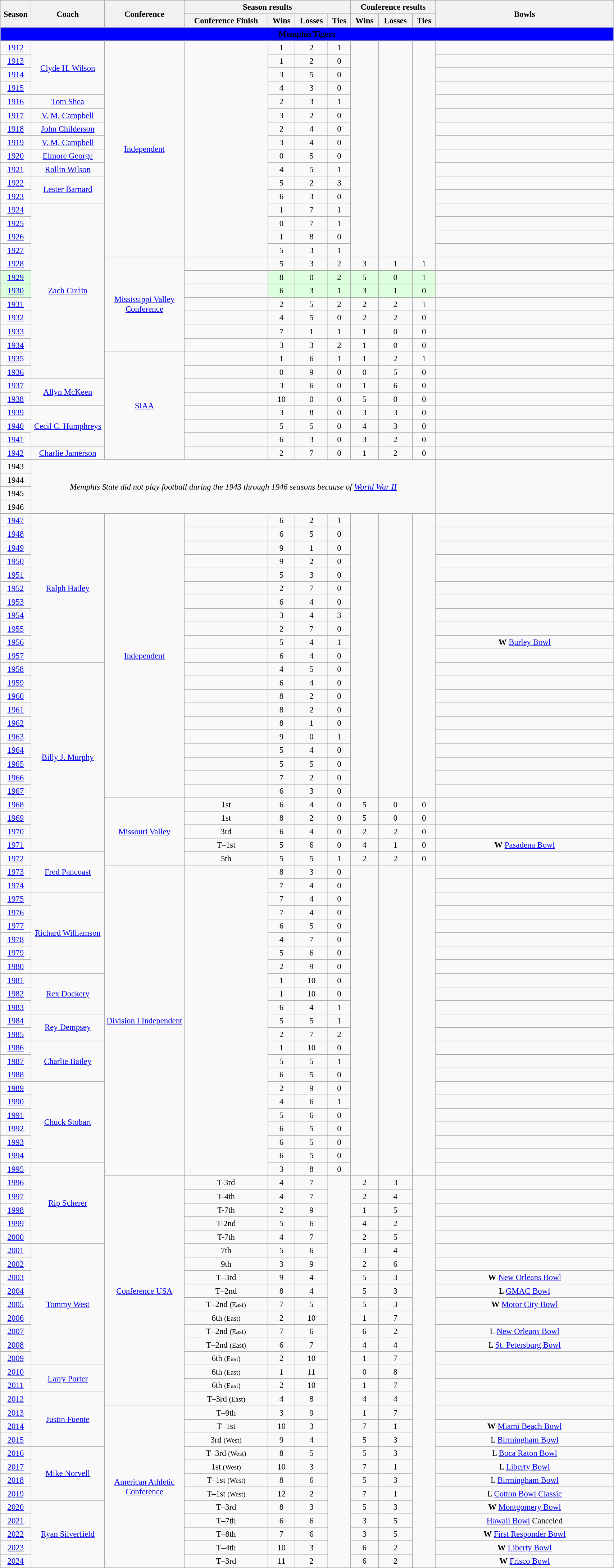<table class="wikitable" style="font-size: 95%; width:90%;">
<tr>
<th rowspan="2" style="width:5%;">Season</th>
<th rowspan="2" style="width:12%;">Coach</th>
<th rowspan="2" style="width:13%;">Conference</th>
<th colspan="4">Season results</th>
<th colspan="3">Conference results</th>
<th rowspan="2" style="width:29%;">Bowls</th>
</tr>
<tr>
<th>Conference Finish</th>
<th>Wins</th>
<th>Losses</th>
<th>Ties</th>
<th>Wins</th>
<th>Losses</th>
<th>Ties</th>
</tr>
<tr>
<td align="center" Colspan="11" style="background: Blue;"><span><strong>Memphis Tigers</strong></span></td>
</tr>
<tr>
<td align="center"><a href='#'>1912</a></td>
<td align="center" rowspan="4"><a href='#'>Clyde H. Wilson</a></td>
<td align="center" rowspan="16"><a href='#'>Independent</a></td>
<td align="center" rowspan="16"></td>
<td align="center">1</td>
<td align="center">2</td>
<td align="center">1</td>
<td align="center" rowspan="16"></td>
<td align="center" rowspan="16"></td>
<td align="center" rowspan="16"></td>
<td align="center"></td>
</tr>
<tr>
<td align="center"><a href='#'>1913</a></td>
<td align="center">1</td>
<td align="center">2</td>
<td align="center">0</td>
<td align="center"></td>
</tr>
<tr>
<td align="center"><a href='#'>1914</a></td>
<td align="center">3</td>
<td align="center">5</td>
<td align="center">0</td>
<td align="center"></td>
</tr>
<tr>
<td align="center"><a href='#'>1915</a></td>
<td align="center">4</td>
<td align="center">3</td>
<td align="center">0</td>
<td align="center"></td>
</tr>
<tr>
<td align="center"><a href='#'>1916</a></td>
<td align="center"><a href='#'>Tom Shea</a></td>
<td align="center">2</td>
<td align="center">3</td>
<td align="center">1</td>
<td align="center"></td>
</tr>
<tr>
<td align="center"><a href='#'>1917</a></td>
<td align="center"><a href='#'>V. M. Campbell</a></td>
<td align="center">3</td>
<td align="center">2</td>
<td align="center">0</td>
<td align="center"></td>
</tr>
<tr>
<td align="center"><a href='#'>1918</a></td>
<td align="center"><a href='#'>John Childerson</a></td>
<td align="center">2</td>
<td align="center">4</td>
<td align="center">0</td>
<td align="center"></td>
</tr>
<tr>
<td align="center"><a href='#'>1919</a></td>
<td align="center"><a href='#'>V. M. Campbell</a></td>
<td align="center">3</td>
<td align="center">4</td>
<td align="center">0</td>
<td align="center"></td>
</tr>
<tr>
<td align="center"><a href='#'>1920</a></td>
<td align="center"><a href='#'>Elmore George</a></td>
<td align="center">0</td>
<td align="center">5</td>
<td align="center">0</td>
<td align="center"></td>
</tr>
<tr>
<td align="center"><a href='#'>1921</a></td>
<td align="center"><a href='#'>Rollin Wilson</a></td>
<td align="center">4</td>
<td align="center">5</td>
<td align="center">1</td>
<td align="center"></td>
</tr>
<tr>
<td align="center"><a href='#'>1922</a></td>
<td align="center" rowspan="2"><a href='#'>Lester Barnard</a></td>
<td align="center">5</td>
<td align="center">2</td>
<td align="center">3</td>
<td align="center"></td>
</tr>
<tr>
<td align="center"><a href='#'>1923</a></td>
<td align="center">6</td>
<td align="center">3</td>
<td align="center">0</td>
<td align="center"></td>
</tr>
<tr>
<td align="center"><a href='#'>1924</a></td>
<td align="center" rowspan="13"><a href='#'>Zach Curlin</a></td>
<td align="center">1</td>
<td align="center">7</td>
<td align="center">1</td>
<td align="center"></td>
</tr>
<tr>
<td align="center"><a href='#'>1925</a></td>
<td align="center">0</td>
<td align="center">7</td>
<td align="center">1</td>
<td align="center"></td>
</tr>
<tr>
<td align="center"><a href='#'>1926</a></td>
<td align="center">1</td>
<td align="center">8</td>
<td align="center">0</td>
<td align="center"></td>
</tr>
<tr>
<td align="center"><a href='#'>1927</a></td>
<td align="center">5</td>
<td align="center">3</td>
<td align="center">1</td>
<td align="center"></td>
</tr>
<tr>
<td align="center"><a href='#'>1928</a></td>
<td align="center" rowspan="7"><a href='#'>Mississippi Valley Conference</a></td>
<td align="center"></td>
<td align="center">5</td>
<td align="center">3</td>
<td align="center">2</td>
<td align="center">3</td>
<td align="center">1</td>
<td align="center">1</td>
<td align="center"></td>
</tr>
<tr>
<td align="center" style="background: #ddffdd;"><a href='#'>1929</a></td>
<td align="center"></td>
<td align="center" style="background: #ddffdd;">8</td>
<td align="center" style="background: #ddffdd;">0</td>
<td align="center" style="background: #ddffdd;">2</td>
<td align="center" style="background: #ddffdd;">5</td>
<td align="center" style="background: #ddffdd;">0</td>
<td align="center" style="background: #ddffdd;">1</td>
<td align="center"></td>
</tr>
<tr>
<td align="center" style="background: #ddffdd;"><a href='#'>1930</a></td>
<td align="center"></td>
<td align="center" style="background: #ddffdd;">6</td>
<td align="center" style="background: #ddffdd;">3</td>
<td align="center" style="background: #ddffdd;">1</td>
<td align="center" style="background: #ddffdd;">3</td>
<td align="center" style="background: #ddffdd;">1</td>
<td align="center" style="background: #ddffdd;">0</td>
<td align="center"></td>
</tr>
<tr>
<td align="center"><a href='#'>1931</a></td>
<td align="center"></td>
<td align="center">2</td>
<td align="center">5</td>
<td align="center">2</td>
<td align="center">2</td>
<td align="center">2</td>
<td align="center">1</td>
<td align="center"></td>
</tr>
<tr>
<td align="center"><a href='#'>1932</a></td>
<td align="center"></td>
<td align="center">4</td>
<td align="center">5</td>
<td align="center">0</td>
<td align="center">2</td>
<td align="center">2</td>
<td align="center">0</td>
<td align="center"></td>
</tr>
<tr>
<td align="center"><a href='#'>1933</a></td>
<td align="center"></td>
<td align="center">7</td>
<td align="center">1</td>
<td align="center">1</td>
<td align="center">1</td>
<td align="center">0</td>
<td align="center">0</td>
<td align="center"></td>
</tr>
<tr>
<td align="center"><a href='#'>1934</a></td>
<td align="center"></td>
<td align="center">3</td>
<td align="center">3</td>
<td align="center">2</td>
<td align="center">1</td>
<td align="center">0</td>
<td align="center">0</td>
<td align="center"></td>
</tr>
<tr>
<td align="center"><a href='#'>1935</a></td>
<td align="center" rowspan="8"><a href='#'>SIAA</a></td>
<td align="center"></td>
<td align="center">1</td>
<td align="center">6</td>
<td align="center">1</td>
<td align="center">1</td>
<td align="center">2</td>
<td align="center">1</td>
<td align="center"></td>
</tr>
<tr>
<td align="center"><a href='#'>1936</a></td>
<td align="center"></td>
<td align="center">0</td>
<td align="center">9</td>
<td align="center">0</td>
<td align="center">0</td>
<td align="center">5</td>
<td align="center">0</td>
<td align="center"></td>
</tr>
<tr>
<td align="center"><a href='#'>1937</a></td>
<td align="center" rowspan="2"><a href='#'>Allyn McKeen</a></td>
<td align="center"></td>
<td align="center">3</td>
<td align="center">6</td>
<td align="center">0</td>
<td align="center">1</td>
<td align="center">6</td>
<td align="center">0</td>
<td align="center"></td>
</tr>
<tr>
<td align="center"><a href='#'>1938</a></td>
<td align="center"></td>
<td align="center">10</td>
<td align="center">0</td>
<td align="center">0</td>
<td align="center">5</td>
<td align="center">0</td>
<td align="center">0</td>
<td align="center"></td>
</tr>
<tr>
<td align="center"><a href='#'>1939</a></td>
<td align="center" rowspan="3"><a href='#'>Cecil C. Humphreys</a></td>
<td align="center"></td>
<td align="center">3</td>
<td align="center">8</td>
<td align="center">0</td>
<td align="center">3</td>
<td align="center">3</td>
<td align="center">0</td>
<td align="center"></td>
</tr>
<tr>
<td align="center"><a href='#'>1940</a></td>
<td align="center"></td>
<td align="center">5</td>
<td align="center">5</td>
<td align="center">0</td>
<td align="center">4</td>
<td align="center">3</td>
<td align="center">0</td>
<td align="center"></td>
</tr>
<tr>
<td align="center"><a href='#'>1941</a></td>
<td align="center"></td>
<td align="center">6</td>
<td align="center">3</td>
<td align="center">0</td>
<td align="center">3</td>
<td align="center">2</td>
<td align="center">0</td>
<td align="center"></td>
</tr>
<tr>
<td align="center"><a href='#'>1942</a></td>
<td align="center"><a href='#'>Charlie Jamerson</a></td>
<td align="center"></td>
<td align="center">2</td>
<td align="center">7</td>
<td align="center">0</td>
<td align="center">1</td>
<td align="center">2</td>
<td align="center">0</td>
<td align="center"></td>
</tr>
<tr>
<td align="center">1943</td>
<td align="center" colspan=9 rowspan=4><em>Memphis State did not play football during the 1943 through 1946 seasons because of <a href='#'>World War II</a></em></td>
</tr>
<tr>
<td align="center">1944</td>
</tr>
<tr>
<td align="center">1945</td>
</tr>
<tr>
<td align="center">1946</td>
</tr>
<tr>
<td align="center"><a href='#'>1947</a></td>
<td align="center" rowspan="11"><a href='#'>Ralph Hatley</a></td>
<td align="center" rowspan="21"><a href='#'>Independent</a></td>
<td align="center"></td>
<td align="center">6</td>
<td align="center">2</td>
<td align="center">1</td>
<td align="center" rowspan="21"></td>
<td align="center" rowspan="21"></td>
<td align="center" rowspan="21"></td>
<td align="center"></td>
</tr>
<tr>
<td align="center"><a href='#'>1948</a></td>
<td align="center"></td>
<td align="center">6</td>
<td align="center">5</td>
<td align="center">0</td>
<td align="center"></td>
</tr>
<tr>
<td align="center"><a href='#'>1949</a></td>
<td align="center"></td>
<td align="center">9</td>
<td align="center">1</td>
<td align="center">0</td>
<td align="center"></td>
</tr>
<tr>
<td align="center"><a href='#'>1950</a></td>
<td align="center"></td>
<td align="center">9</td>
<td align="center">2</td>
<td align="center">0</td>
<td align="center"></td>
</tr>
<tr>
<td align="center"><a href='#'>1951</a></td>
<td align="center"></td>
<td align="center">5</td>
<td align="center">3</td>
<td align="center">0</td>
<td align="center"></td>
</tr>
<tr>
<td align="center"><a href='#'>1952</a></td>
<td align="center"></td>
<td align="center">2</td>
<td align="center">7</td>
<td align="center">0</td>
<td align="center"></td>
</tr>
<tr>
<td align="center"><a href='#'>1953</a></td>
<td align="center"></td>
<td align="center">6</td>
<td align="center">4</td>
<td align="center">0</td>
<td align="center"></td>
</tr>
<tr>
<td align="center"><a href='#'>1954</a></td>
<td align="center"></td>
<td align="center">3</td>
<td align="center">4</td>
<td align="center">3</td>
<td align="center"></td>
</tr>
<tr>
<td align="center"><a href='#'>1955</a></td>
<td align="center"></td>
<td align="center">2</td>
<td align="center">7</td>
<td align="center">0</td>
<td align="center"></td>
</tr>
<tr>
<td align="center"><a href='#'>1956</a></td>
<td align="center"></td>
<td align="center">5</td>
<td align="center">4</td>
<td align="center">1</td>
<td align="center"><strong>W</strong> <a href='#'>Burley Bowl</a></td>
</tr>
<tr>
<td align="center"><a href='#'>1957</a></td>
<td align="center"></td>
<td align="center">6</td>
<td align="center">4</td>
<td align="center">0</td>
<td align="center"></td>
</tr>
<tr>
<td align="center"><a href='#'>1958</a></td>
<td align="center" rowspan="14"><a href='#'>Billy J. Murphy</a></td>
<td align="center"></td>
<td align="center">4</td>
<td align="center">5</td>
<td align="center">0</td>
<td align="center"></td>
</tr>
<tr>
<td align="center"><a href='#'>1959</a></td>
<td align="center"></td>
<td align="center">6</td>
<td align="center">4</td>
<td align="center">0</td>
<td align="center"></td>
</tr>
<tr>
<td align="center"><a href='#'>1960</a></td>
<td align="center"></td>
<td align="center">8</td>
<td align="center">2</td>
<td align="center">0</td>
<td align="center"></td>
</tr>
<tr>
<td align="center"><a href='#'>1961</a></td>
<td align="center"></td>
<td align="center">8</td>
<td align="center">2</td>
<td align="center">0</td>
<td align="center"></td>
</tr>
<tr>
<td align="center"><a href='#'>1962</a></td>
<td align="center"></td>
<td align="center">8</td>
<td align="center">1</td>
<td align="center">0</td>
<td align="center"></td>
</tr>
<tr>
<td align="center"><a href='#'>1963</a></td>
<td align="center"></td>
<td align="center">9</td>
<td align="center">0</td>
<td align="center">1</td>
<td align="center"></td>
</tr>
<tr>
<td align="center"><a href='#'>1964</a></td>
<td align="center"></td>
<td align="center">5</td>
<td align="center">4</td>
<td align="center">0</td>
<td align="center"></td>
</tr>
<tr>
<td align="center"><a href='#'>1965</a></td>
<td align="center"></td>
<td align="center">5</td>
<td align="center">5</td>
<td align="center">0</td>
<td align="center"></td>
</tr>
<tr>
<td align="center"><a href='#'>1966</a></td>
<td align="center"></td>
<td align="center">7</td>
<td align="center">2</td>
<td align="center">0</td>
<td align="center"></td>
</tr>
<tr>
<td align="center"><a href='#'>1967</a></td>
<td align="center"></td>
<td align="center">6</td>
<td align="center">3</td>
<td align="center">0</td>
<td align="center"></td>
</tr>
<tr>
<td align="center"><a href='#'>1968</a></td>
<td align="center" rowspan="5"><a href='#'>Missouri Valley</a></td>
<td align="center">1st</td>
<td align="center">6</td>
<td align="center">4</td>
<td align="center">0</td>
<td align="center">5</td>
<td align="center">0</td>
<td align="center">0</td>
<td align="center"></td>
</tr>
<tr>
<td align="center"><a href='#'>1969</a></td>
<td align="center">1st</td>
<td align="center">8</td>
<td align="center">2</td>
<td align="center">0</td>
<td align="center">5</td>
<td align="center">0</td>
<td align="center">0</td>
<td align="center"></td>
</tr>
<tr>
<td align="center"><a href='#'>1970</a></td>
<td align="center">3rd</td>
<td align="center">6</td>
<td align="center">4</td>
<td align="center">0</td>
<td align="center">2</td>
<td align="center">2</td>
<td align="center">0</td>
<td align="center"></td>
</tr>
<tr>
<td align="center"><a href='#'>1971</a></td>
<td align="center">T–1st</td>
<td align="center">5</td>
<td align="center">6</td>
<td align="center">0</td>
<td align="center">4</td>
<td align="center">1</td>
<td align="center">0</td>
<td align="center"><strong>W</strong> <a href='#'>Pasadena Bowl</a></td>
</tr>
<tr>
<td align="center"><a href='#'>1972</a></td>
<td align="center" rowspan="3"><a href='#'>Fred Pancoast</a></td>
<td align="center">5th</td>
<td align="center">5</td>
<td align="center">5</td>
<td align="center">1</td>
<td align="center">2</td>
<td align="center">2</td>
<td align="center">0</td>
<td align="center"></td>
</tr>
<tr>
<td align="center"><a href='#'>1973</a></td>
<td align="center" rowspan="23"><a href='#'>Division I Independent</a></td>
<td align="center" rowspan="23"></td>
<td align="center">8</td>
<td align="center">3</td>
<td align="center">0</td>
<td align="center" rowspan="23"></td>
<td align="center" rowspan="23"></td>
<td align="center" rowspan="23"></td>
<td align="center"></td>
</tr>
<tr>
<td align="center"><a href='#'>1974</a></td>
<td align="center">7</td>
<td align="center">4</td>
<td align="center">0</td>
<td align="center"></td>
</tr>
<tr>
<td align="center"><a href='#'>1975</a></td>
<td align="center" rowspan="6"><a href='#'>Richard Williamson</a></td>
<td align="center">7</td>
<td align="center">4</td>
<td align="center">0</td>
<td align="center"></td>
</tr>
<tr>
<td align="center"><a href='#'>1976</a></td>
<td align="center">7</td>
<td align="center">4</td>
<td align="center">0</td>
<td align="center"></td>
</tr>
<tr>
<td align="center"><a href='#'>1977</a></td>
<td align="center">6</td>
<td align="center">5</td>
<td align="center">0</td>
<td align="center"></td>
</tr>
<tr>
<td align="center"><a href='#'>1978</a></td>
<td align="center">4</td>
<td align="center">7</td>
<td align="center">0</td>
<td align="center"></td>
</tr>
<tr>
<td align="center"><a href='#'>1979</a></td>
<td align="center">5</td>
<td align="center">6</td>
<td align="center">0</td>
<td align="center"></td>
</tr>
<tr>
<td align="center"><a href='#'>1980</a></td>
<td align="center">2</td>
<td align="center">9</td>
<td align="center">0</td>
<td align="center"></td>
</tr>
<tr>
<td align="center"><a href='#'>1981</a></td>
<td align="center" rowspan="3"><a href='#'>Rex Dockery</a></td>
<td align="center">1</td>
<td align="center">10</td>
<td align="center">0</td>
<td align="center"></td>
</tr>
<tr>
<td align="center"><a href='#'>1982</a></td>
<td align="center">1</td>
<td align="center">10</td>
<td align="center">0</td>
<td align="center"></td>
</tr>
<tr>
<td align="center"><a href='#'>1983</a></td>
<td align="center">6</td>
<td align="center">4</td>
<td align="center">1</td>
<td align="center"></td>
</tr>
<tr>
<td align="center"><a href='#'>1984</a></td>
<td align="center" rowspan="2"><a href='#'>Rey Dempsey</a></td>
<td align="center">5</td>
<td align="center">5</td>
<td align="center">1</td>
<td align="center"></td>
</tr>
<tr>
<td align="center"><a href='#'>1985</a></td>
<td align="center">2</td>
<td align="center">7</td>
<td align="center">2</td>
<td align="center"></td>
</tr>
<tr>
<td align="center"><a href='#'>1986</a></td>
<td align="center" rowspan="3"><a href='#'>Charlie Bailey</a></td>
<td align="center">1</td>
<td align="center">10</td>
<td align="center">0</td>
<td align="center"></td>
</tr>
<tr>
<td align="center"><a href='#'>1987</a></td>
<td align="center">5</td>
<td align="center">5</td>
<td align="center">1</td>
<td align="center"></td>
</tr>
<tr>
<td align="center"><a href='#'>1988</a></td>
<td align="center">6</td>
<td align="center">5</td>
<td align="center">0</td>
<td align="center"></td>
</tr>
<tr>
<td align="center"><a href='#'>1989</a></td>
<td align="center" rowspan="6"><a href='#'>Chuck Stobart</a></td>
<td align="center">2</td>
<td align="center">9</td>
<td align="center">0</td>
<td align="center"></td>
</tr>
<tr>
<td align="center"><a href='#'>1990</a></td>
<td align="center">4</td>
<td align="center">6</td>
<td align="center">1</td>
<td align="center"></td>
</tr>
<tr>
<td align="center"><a href='#'>1991</a></td>
<td align="center">5</td>
<td align="center">6</td>
<td align="center">0</td>
<td align="center"></td>
</tr>
<tr>
<td align="center"><a href='#'>1992</a></td>
<td align="center">6</td>
<td align="center">5</td>
<td align="center">0</td>
<td align="center"></td>
</tr>
<tr>
<td align="center"><a href='#'>1993</a></td>
<td align="center">6</td>
<td align="center">5</td>
<td align="center">0</td>
<td align="center"></td>
</tr>
<tr>
<td align="center"><a href='#'>1994</a></td>
<td align="center">6</td>
<td align="center">5</td>
<td align="center">0</td>
<td align="center"></td>
</tr>
<tr>
<td align="center"><a href='#'>1995</a></td>
<td align="center" rowspan="6"><a href='#'>Rip Scherer</a></td>
<td align="center">3</td>
<td align="center">8</td>
<td align="center">0</td>
<td align="center"></td>
</tr>
<tr>
<td align="center"><a href='#'>1996</a></td>
<td align="center" rowspan="17"><a href='#'>Conference USA</a></td>
<td align="center">T-3rd</td>
<td align="center">4</td>
<td align="center">7</td>
<td rowspan="29" align="center"></td>
<td align="center">2</td>
<td align="center">3</td>
<td rowspan="29" align="center"></td>
<td align="center"></td>
</tr>
<tr>
<td align="center"><a href='#'>1997</a></td>
<td align="center">T-4th</td>
<td align="center">4</td>
<td align="center">7</td>
<td align="center">2</td>
<td align="center">4</td>
<td align="center"></td>
</tr>
<tr>
<td align="center"><a href='#'>1998</a></td>
<td align="center">T-7th</td>
<td align="center">2</td>
<td align="center">9</td>
<td align="center">1</td>
<td align="center">5</td>
<td align="center"></td>
</tr>
<tr>
<td align="center"><a href='#'>1999</a></td>
<td align="center">T-2nd</td>
<td align="center">5</td>
<td align="center">6</td>
<td align="center">4</td>
<td align="center">2</td>
<td align="center"></td>
</tr>
<tr>
<td align="center"><a href='#'>2000</a></td>
<td align="center">T-7th</td>
<td align="center">4</td>
<td align="center">7</td>
<td align="center">2</td>
<td align="center">5</td>
<td align="center"></td>
</tr>
<tr>
<td align="center"><a href='#'>2001</a></td>
<td align="center" rowspan="9"><a href='#'>Tommy West</a></td>
<td align="center">7th</td>
<td align="center">5</td>
<td align="center">6</td>
<td align="center">3</td>
<td align="center">4</td>
<td align="center"></td>
</tr>
<tr>
<td align="center"><a href='#'>2002</a></td>
<td align="center">9th</td>
<td align="center">3</td>
<td align="center">9</td>
<td align="center">2</td>
<td align="center">6</td>
<td align="center"></td>
</tr>
<tr>
<td align="center"><a href='#'>2003</a></td>
<td align="center">T–3rd</td>
<td align="center">9</td>
<td align="center">4</td>
<td align="center">5</td>
<td align="center">3</td>
<td align="center"><strong>W</strong> <a href='#'>New Orleans Bowl</a></td>
</tr>
<tr>
<td align="center"><a href='#'>2004</a></td>
<td align="center">T–2nd</td>
<td align="center">8</td>
<td align="center">4</td>
<td align="center">5</td>
<td align="center">3</td>
<td align="center">L <a href='#'>GMAC Bowl</a></td>
</tr>
<tr>
<td align="center"><a href='#'>2005</a></td>
<td align="center">T–2nd <small>(East)</small></td>
<td align="center">7</td>
<td align="center">5</td>
<td align="center">5</td>
<td align="center">3</td>
<td align="center"><strong>W</strong> <a href='#'>Motor City Bowl</a></td>
</tr>
<tr>
<td align="center"><a href='#'>2006</a></td>
<td align="center">6th <small>(East)</small></td>
<td align="center">2</td>
<td align="center">10</td>
<td align="center">1</td>
<td align="center">7</td>
<td align="center"></td>
</tr>
<tr>
<td align="center"><a href='#'>2007</a></td>
<td align="center">T–2nd <small>(East)</small></td>
<td align="center">7</td>
<td align="center">6</td>
<td align="center">6</td>
<td align="center">2</td>
<td align="center">L <a href='#'>New Orleans Bowl</a></td>
</tr>
<tr>
<td align="center"><a href='#'>2008</a></td>
<td align="center">T–2nd <small>(East)</small></td>
<td align="center">6</td>
<td align="center">7</td>
<td align="center">4</td>
<td align="center">4</td>
<td align="center">L <a href='#'>St. Petersburg Bowl</a></td>
</tr>
<tr>
<td align="center"><a href='#'>2009</a></td>
<td align="center">6th <small>(East)</small></td>
<td align="center">2</td>
<td align="center">10</td>
<td align="center">1</td>
<td align="center">7</td>
<td align="center"></td>
</tr>
<tr>
<td align="center"><a href='#'>2010</a></td>
<td align="center" rowspan="2"><a href='#'>Larry Porter</a></td>
<td align="center">6th <small>(East)</small></td>
<td align="center">1</td>
<td align="center">11</td>
<td align="center">0</td>
<td align="center">8</td>
<td align="center"></td>
</tr>
<tr>
<td align="center"><a href='#'>2011</a></td>
<td align="center">6th <small>(East)</small></td>
<td align="center">2</td>
<td align="center">10</td>
<td align="center">1</td>
<td align="center">7</td>
<td align="center"></td>
</tr>
<tr>
<td align="center"><a href='#'>2012</a></td>
<td align="center" rowspan="4"><a href='#'>Justin Fuente</a></td>
<td align="center">T–3rd <small> (East) </small></td>
<td align="center">4</td>
<td align="center">8</td>
<td align="center">4</td>
<td align="center">4</td>
<td align="center"></td>
</tr>
<tr>
<td align="center"><a href='#'>2013</a></td>
<td rowspan="12" align="center"><a href='#'>American Athletic Conference</a></td>
<td align="center">T–9th</td>
<td align="center">3</td>
<td align="center">9</td>
<td align="center">1</td>
<td align="center">7</td>
<td align="center"></td>
</tr>
<tr>
<td align="center"><a href='#'>2014</a></td>
<td align="center">T–1st</td>
<td align="center">10</td>
<td align="center">3</td>
<td align="center">7</td>
<td align="center">1</td>
<td align="center"><strong>W</strong> <a href='#'>Miami Beach Bowl</a></td>
</tr>
<tr>
<td align="center"><a href='#'>2015</a></td>
<td align="center">3rd <small>(West)</small></td>
<td align="center">9</td>
<td align="center">4</td>
<td align="center">5</td>
<td align="center">3</td>
<td align="center">L <a href='#'>Birmingham Bowl</a></td>
</tr>
<tr>
<td align="center"><a href='#'>2016</a></td>
<td align="center" rowspan="4"><a href='#'>Mike Norvell</a></td>
<td align="center">T–3rd <small>(West)</small></td>
<td align="center">8</td>
<td align="center">5</td>
<td align="center">5</td>
<td align="center">3</td>
<td align="center">L <a href='#'>Boca Raton Bowl</a></td>
</tr>
<tr>
<td align="center"><a href='#'>2017</a></td>
<td align="center">1st <small>(West)</small></td>
<td align="center">10</td>
<td align="center">3</td>
<td align="center">7</td>
<td align="center">1</td>
<td align="center">L <a href='#'>Liberty Bowl</a></td>
</tr>
<tr>
<td align="center"><a href='#'>2018</a></td>
<td align="center">T–1st <small>(West)</small></td>
<td align="center">8</td>
<td align="center">6</td>
<td align="center">5</td>
<td align="center">3</td>
<td align="center">L <a href='#'>Birmingham Bowl</a></td>
</tr>
<tr>
<td align="center"><a href='#'>2019</a></td>
<td align="center">T–1st <small>(West)</small></td>
<td align="center">12</td>
<td align="center">2</td>
<td align="center">7</td>
<td align="center">1</td>
<td align="center">L <a href='#'>Cotton Bowl Classic</a></td>
</tr>
<tr>
<td align="center"><a href='#'>2020</a></td>
<td rowspan="5" align="center"><a href='#'>Ryan Silverfield</a></td>
<td align="center">T–3rd</td>
<td align="center">8</td>
<td align="center">3</td>
<td align="center">5</td>
<td align="center">3</td>
<td align="center"><strong>W</strong> <a href='#'>Montgomery Bowl</a></td>
</tr>
<tr>
<td align="center"><a href='#'>2021</a></td>
<td align="center">T–7th</td>
<td align="center">6</td>
<td align="center">6</td>
<td align="center">3</td>
<td align="center">5</td>
<td align="center"><a href='#'>Hawaii Bowl</a> Canceled</td>
</tr>
<tr>
<td align="center"><a href='#'>2022</a></td>
<td align="center">T–8th</td>
<td align="center">7</td>
<td align="center">6</td>
<td align="center">3</td>
<td align="center">5</td>
<td align="center"><strong>W</strong> <a href='#'>First Responder Bowl</a></td>
</tr>
<tr>
<td align="center"><a href='#'>2023</a></td>
<td align="center">T–4th</td>
<td align="center">10</td>
<td align="center">3</td>
<td align="center">6</td>
<td align="center">2</td>
<td align="center"><strong>W</strong> <a href='#'>Liberty Bowl</a></td>
</tr>
<tr>
<td align="center"><a href='#'>2024</a></td>
<td align="center">T–3rd</td>
<td align="center">11</td>
<td align="center">2</td>
<td align="center">6</td>
<td align="center">2</td>
<td align="center"><strong>W</strong> <a href='#'>Frisco Bowl</a></td>
</tr>
</table>
